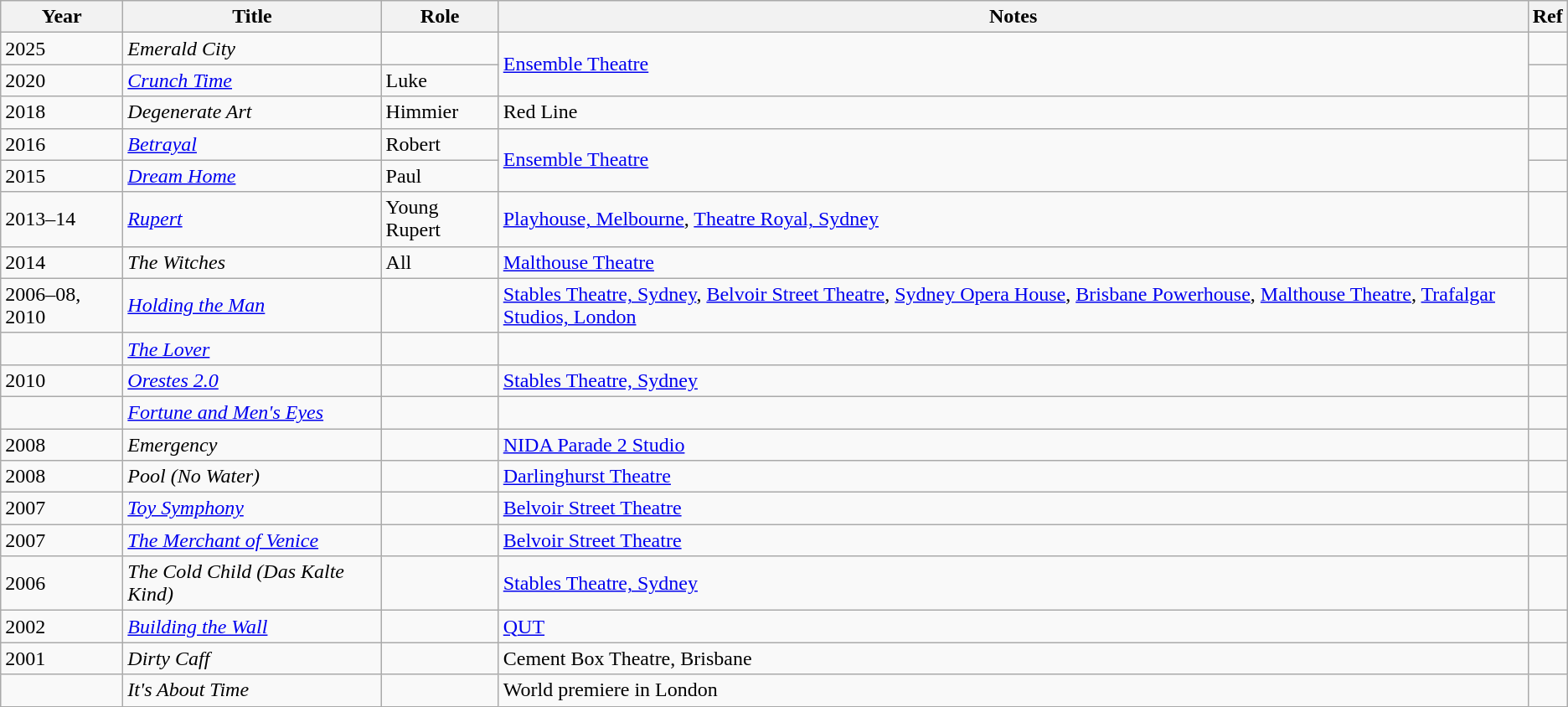<table class="wikitable sortable">
<tr>
<th>Year</th>
<th>Title</th>
<th>Role</th>
<th>Notes</th>
<th>Ref</th>
</tr>
<tr>
<td>2025</td>
<td><em>Emerald City</em></td>
<td></td>
<td rowspan="2"><a href='#'>Ensemble Theatre</a></td>
<td></td>
</tr>
<tr>
<td>2020</td>
<td><em><a href='#'>Crunch Time</a></em></td>
<td>Luke</td>
<td></td>
</tr>
<tr>
<td>2018</td>
<td><em>Degenerate Art</em></td>
<td>Himmier</td>
<td>Red Line</td>
<td></td>
</tr>
<tr>
<td>2016</td>
<td><em><a href='#'>Betrayal</a></em></td>
<td>Robert</td>
<td rowspan="2"><a href='#'>Ensemble Theatre</a></td>
<td></td>
</tr>
<tr>
<td>2015</td>
<td><em><a href='#'>Dream Home</a></em></td>
<td>Paul</td>
<td></td>
</tr>
<tr>
<td>2013–14</td>
<td><em><a href='#'>Rupert</a></em></td>
<td>Young Rupert</td>
<td><a href='#'>Playhouse, Melbourne</a>, <a href='#'>Theatre Royal, Sydney</a></td>
<td></td>
</tr>
<tr>
<td>2014</td>
<td><em>The Witches</em></td>
<td>All</td>
<td><a href='#'>Malthouse Theatre</a></td>
<td></td>
</tr>
<tr>
<td>2006–08, 2010</td>
<td><em><a href='#'>Holding the Man</a></em></td>
<td></td>
<td><a href='#'>Stables Theatre, Sydney</a>, <a href='#'>Belvoir Street Theatre</a>, <a href='#'>Sydney Opera House</a>, <a href='#'>Brisbane Powerhouse</a>, <a href='#'>Malthouse Theatre</a>, <a href='#'>Trafalgar Studios, London</a></td>
<td></td>
</tr>
<tr>
<td></td>
<td><em><a href='#'>The Lover</a></em></td>
<td></td>
<td></td>
<td></td>
</tr>
<tr>
<td>2010</td>
<td><em><a href='#'>Orestes 2.0</a></em></td>
<td></td>
<td><a href='#'>Stables Theatre, Sydney</a></td>
<td></td>
</tr>
<tr>
<td></td>
<td><em><a href='#'>Fortune and Men's Eyes</a></em></td>
<td></td>
<td></td>
<td></td>
</tr>
<tr>
<td>2008</td>
<td><em>Emergency</em></td>
<td></td>
<td><a href='#'>NIDA Parade 2 Studio</a></td>
<td></td>
</tr>
<tr>
<td>2008</td>
<td><em>Pool (No Water)</em></td>
<td></td>
<td><a href='#'>Darlinghurst Theatre</a></td>
<td></td>
</tr>
<tr>
<td>2007</td>
<td><em><a href='#'>Toy Symphony</a></em></td>
<td></td>
<td><a href='#'>Belvoir Street Theatre</a></td>
<td></td>
</tr>
<tr>
<td>2007</td>
<td><em><a href='#'>The Merchant of Venice</a></em></td>
<td></td>
<td><a href='#'>Belvoir Street Theatre</a></td>
<td></td>
</tr>
<tr>
<td>2006</td>
<td><em>The Cold Child (Das Kalte Kind)</em></td>
<td></td>
<td><a href='#'>Stables Theatre, Sydney</a></td>
<td></td>
</tr>
<tr>
<td>2002</td>
<td><em><a href='#'>Building the Wall</a></em></td>
<td></td>
<td><a href='#'>QUT</a></td>
<td></td>
</tr>
<tr>
<td>2001</td>
<td><em>Dirty Caff</em></td>
<td></td>
<td>Cement Box Theatre, Brisbane</td>
<td></td>
</tr>
<tr>
<td></td>
<td><em>It's About Time</em></td>
<td></td>
<td>World premiere in London</td>
<td></td>
</tr>
</table>
